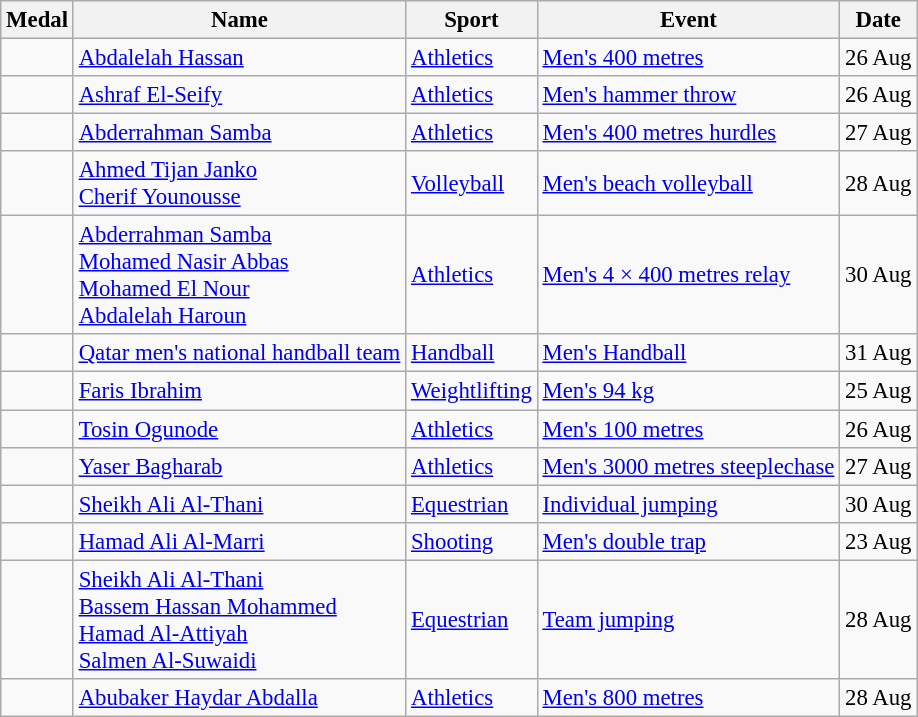<table class="wikitable sortable"  style="font-size:95%">
<tr>
<th>Medal</th>
<th>Name</th>
<th>Sport</th>
<th>Event</th>
<th>Date</th>
</tr>
<tr>
<td></td>
<td><a href='#'>Abdalelah Hassan</a></td>
<td><a href='#'>Athletics</a></td>
<td><a href='#'>Men's 400 metres</a></td>
<td>26 Aug</td>
</tr>
<tr>
<td></td>
<td><a href='#'>Ashraf El-Seify</a></td>
<td><a href='#'>Athletics</a></td>
<td><a href='#'>Men's hammer throw</a></td>
<td>26 Aug</td>
</tr>
<tr>
<td></td>
<td><a href='#'>Abderrahman Samba</a></td>
<td><a href='#'>Athletics</a></td>
<td><a href='#'>Men's 400 metres hurdles</a></td>
<td>27 Aug</td>
</tr>
<tr>
<td></td>
<td><a href='#'>Ahmed Tijan Janko</a><br><a href='#'>Cherif Younousse</a></td>
<td><a href='#'>Volleyball</a></td>
<td><a href='#'>Men's beach volleyball</a></td>
<td>28 Aug</td>
</tr>
<tr>
<td></td>
<td><a href='#'>Abderrahman Samba</a><br><a href='#'>Mohamed Nasir Abbas</a><br><a href='#'>Mohamed El Nour</a><br><a href='#'>Abdalelah Haroun</a></td>
<td><a href='#'>Athletics</a></td>
<td><a href='#'>Men's 4 × 400 metres relay</a></td>
<td>30 Aug</td>
</tr>
<tr>
<td></td>
<td><a href='#'>Qatar men's national handball team</a></td>
<td><a href='#'>Handball</a></td>
<td><a href='#'>Men's Handball</a></td>
<td>31 Aug</td>
</tr>
<tr>
<td></td>
<td><a href='#'>Faris Ibrahim</a></td>
<td><a href='#'>Weightlifting</a></td>
<td><a href='#'>Men's 94 kg</a></td>
<td>25 Aug</td>
</tr>
<tr>
<td></td>
<td><a href='#'>Tosin Ogunode</a></td>
<td><a href='#'>Athletics</a></td>
<td><a href='#'>Men's 100 metres</a></td>
<td>26 Aug</td>
</tr>
<tr>
<td></td>
<td><a href='#'>Yaser Bagharab</a></td>
<td><a href='#'>Athletics</a></td>
<td><a href='#'>Men's 3000 metres steeplechase</a></td>
<td>27 Aug</td>
</tr>
<tr>
<td></td>
<td><a href='#'>Sheikh Ali Al-Thani</a></td>
<td><a href='#'>Equestrian</a></td>
<td><a href='#'>Individual jumping</a></td>
<td>30 Aug</td>
</tr>
<tr>
<td></td>
<td><a href='#'>Hamad Ali Al-Marri</a></td>
<td><a href='#'>Shooting</a></td>
<td><a href='#'>Men's double trap</a></td>
<td>23 Aug</td>
</tr>
<tr>
<td></td>
<td><a href='#'>Sheikh Ali Al-Thani</a><br><a href='#'>Bassem Hassan Mohammed</a><br><a href='#'>Hamad Al-Attiyah</a><br><a href='#'>Salmen Al-Suwaidi</a></td>
<td><a href='#'>Equestrian</a></td>
<td><a href='#'>Team jumping</a></td>
<td>28 Aug</td>
</tr>
<tr>
<td></td>
<td><a href='#'>Abubaker Haydar Abdalla</a></td>
<td><a href='#'>Athletics</a></td>
<td><a href='#'>Men's 800 metres</a></td>
<td>28 Aug</td>
</tr>
</table>
